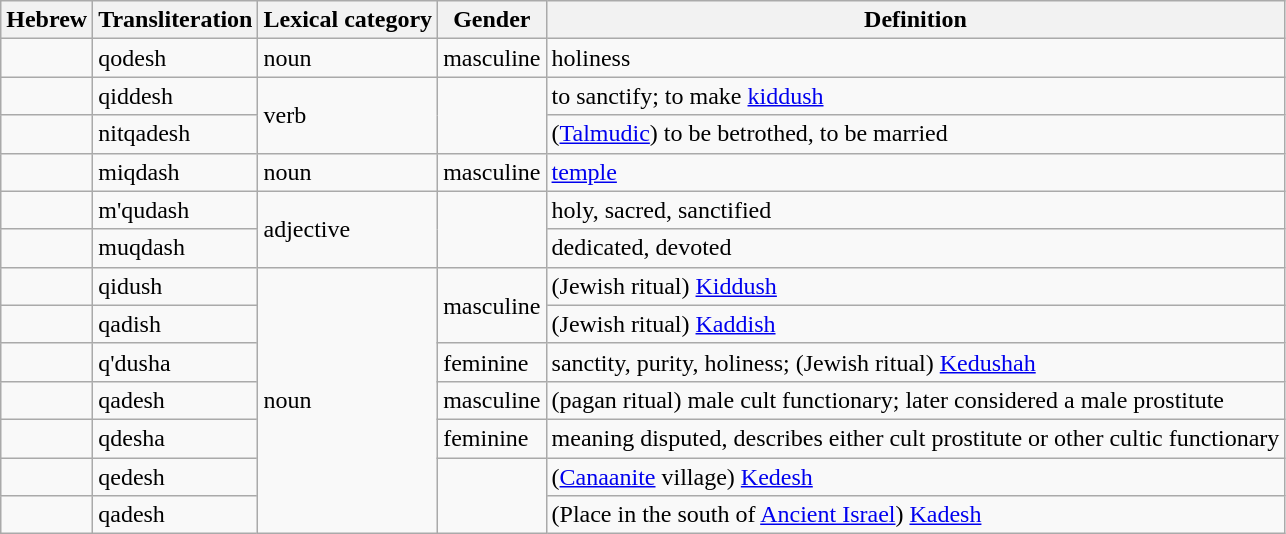<table class="wikitable">
<tr>
<th>Hebrew</th>
<th>Transliteration</th>
<th>Lexical category</th>
<th>Gender</th>
<th>Definition</th>
</tr>
<tr>
<td></td>
<td>qodesh</td>
<td>noun</td>
<td>masculine</td>
<td>holiness</td>
</tr>
<tr>
<td></td>
<td>qiddesh</td>
<td rowspan=2>verb</td>
<td rowspan=2></td>
<td>to sanctify; to make <a href='#'>kiddush</a></td>
</tr>
<tr>
<td></td>
<td>nitqadesh</td>
<td>(<a href='#'>Talmudic</a>) to be betrothed, to be married</td>
</tr>
<tr>
<td></td>
<td>miqdash</td>
<td>noun</td>
<td>masculine</td>
<td><a href='#'>temple</a></td>
</tr>
<tr>
<td></td>
<td>m'qudash</td>
<td rowspan=2>adjective</td>
<td rowspan=2></td>
<td>holy, sacred, sanctified</td>
</tr>
<tr>
<td></td>
<td>muqdash</td>
<td>dedicated, devoted</td>
</tr>
<tr>
<td></td>
<td>qidush</td>
<td rowspan=7>noun</td>
<td rowspan=2>masculine</td>
<td>(Jewish ritual) <a href='#'>Kiddush</a></td>
</tr>
<tr>
<td></td>
<td>qadish</td>
<td>(Jewish ritual) <a href='#'>Kaddish</a></td>
</tr>
<tr>
<td></td>
<td>q'dusha</td>
<td>feminine</td>
<td>sanctity, purity, holiness; (Jewish ritual) <a href='#'>Kedushah</a></td>
</tr>
<tr>
<td></td>
<td>qadesh</td>
<td>masculine</td>
<td>(pagan ritual) male cult functionary; later considered a male prostitute</td>
</tr>
<tr>
<td></td>
<td>qdesha</td>
<td>feminine</td>
<td>meaning disputed, describes either cult prostitute or other cultic functionary</td>
</tr>
<tr>
<td></td>
<td>qedesh</td>
<td rowspan=2></td>
<td>(<a href='#'>Canaanite</a> village) <a href='#'>Kedesh</a></td>
</tr>
<tr>
<td></td>
<td>qadesh</td>
<td>(Place in the south of <a href='#'>Ancient Israel</a>) <a href='#'>Kadesh</a></td>
</tr>
</table>
